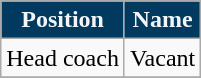<table class="wikitable">
<tr>
<th style="background: #013A5E; color: #F4F5F8;">Position</th>
<th style="background: #013A5E; color: #F4F5F8;">Name</th>
</tr>
<tr>
<td>Head coach</td>
<td> Vacant</td>
</tr>
<tr>
</tr>
</table>
